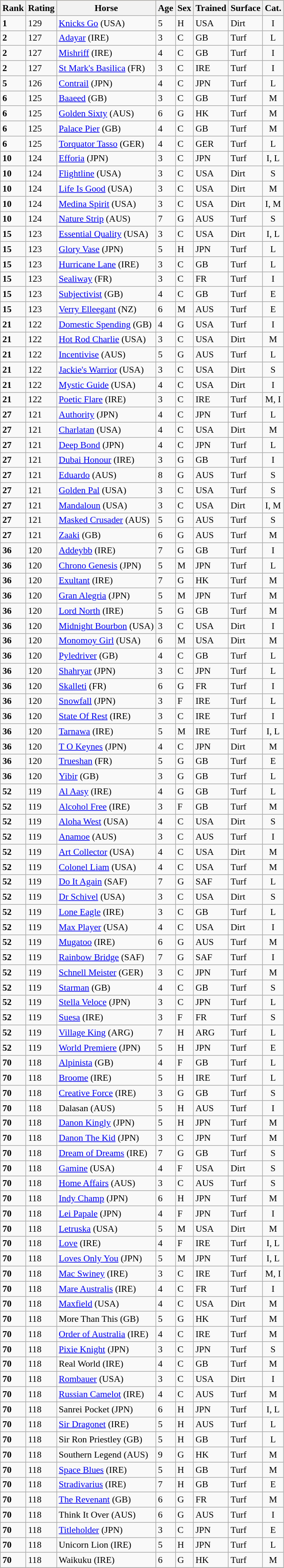<table class="wikitable sortable" style="font-size:90%">
<tr style="background:tan; text-align:center;">
<th><strong>Rank</strong><br></th>
<th><strong>Rating</strong><br></th>
<th><strong>Horse</strong><br></th>
<th><strong>Age</strong><br></th>
<th><strong>Sex</strong><br></th>
<th><strong>Trained</strong><br></th>
<th><strong>Surface</strong><br></th>
<th><strong>Cat.</strong><br></th>
</tr>
<tr>
<td><strong>1</strong></td>
<td>129</td>
<td><a href='#'>Knicks Go</a> (USA)</td>
<td>5</td>
<td>H</td>
<td>USA</td>
<td>Dirt</td>
<td align=center>I</td>
</tr>
<tr>
<td><strong>2</strong></td>
<td>127</td>
<td><a href='#'>Adayar</a> (IRE)</td>
<td>3</td>
<td>C</td>
<td>GB</td>
<td>Turf</td>
<td align=center>L</td>
</tr>
<tr>
<td><strong>2</strong></td>
<td>127</td>
<td><a href='#'>Mishriff</a> (IRE)</td>
<td>4</td>
<td>C</td>
<td>GB</td>
<td>Turf</td>
<td align=center>I</td>
</tr>
<tr>
<td><strong>2</strong></td>
<td>127</td>
<td><a href='#'>St Mark's Basilica</a> (FR)</td>
<td>3</td>
<td>C</td>
<td>IRE</td>
<td>Turf</td>
<td align=center>I</td>
</tr>
<tr>
<td><strong>5</strong></td>
<td>126</td>
<td><a href='#'>Contrail</a> (JPN)</td>
<td>4</td>
<td>C</td>
<td>JPN</td>
<td>Turf</td>
<td align=center>L</td>
</tr>
<tr>
<td><strong>6</strong></td>
<td>125</td>
<td><a href='#'>Baaeed</a> (GB)</td>
<td>3</td>
<td>C</td>
<td>GB</td>
<td>Turf</td>
<td align=center>M</td>
</tr>
<tr>
<td><strong>6</strong></td>
<td>125</td>
<td><a href='#'>Golden Sixty</a> (AUS)</td>
<td>6</td>
<td>G</td>
<td>HK</td>
<td>Turf</td>
<td align=center>M</td>
</tr>
<tr>
<td><strong>6</strong></td>
<td>125</td>
<td><a href='#'>Palace Pier</a> (GB)</td>
<td>4</td>
<td>C</td>
<td>GB</td>
<td>Turf</td>
<td align=center>M</td>
</tr>
<tr>
<td><strong>6</strong></td>
<td>125</td>
<td><a href='#'>Torquator Tasso</a> (GER)</td>
<td>4</td>
<td>C</td>
<td>GER</td>
<td>Turf</td>
<td align=center>L</td>
</tr>
<tr>
<td><strong>10</strong></td>
<td>124</td>
<td><a href='#'>Efforia</a> (JPN)</td>
<td>3</td>
<td>C</td>
<td>JPN</td>
<td>Turf</td>
<td align=center>I, L</td>
</tr>
<tr>
<td><strong>10</strong></td>
<td>124</td>
<td><a href='#'>Flightline</a> (USA)</td>
<td>3</td>
<td>C</td>
<td>USA</td>
<td>Dirt</td>
<td align=center>S</td>
</tr>
<tr>
<td><strong>10</strong></td>
<td>124</td>
<td><a href='#'>Life Is Good</a> (USA)</td>
<td>3</td>
<td>C</td>
<td>USA</td>
<td>Dirt</td>
<td align=center>M</td>
</tr>
<tr>
<td><strong>10</strong></td>
<td>124</td>
<td><a href='#'>Medina Spirit</a> (USA)</td>
<td>3</td>
<td>C</td>
<td>USA</td>
<td>Dirt</td>
<td align=center>I, M</td>
</tr>
<tr>
<td><strong>10</strong></td>
<td>124</td>
<td><a href='#'>Nature Strip</a> (AUS)</td>
<td>7</td>
<td>G</td>
<td>AUS</td>
<td>Turf</td>
<td align=center>S</td>
</tr>
<tr>
<td><strong>15</strong></td>
<td>123</td>
<td><a href='#'>Essential Quality</a> (USA)</td>
<td>3</td>
<td>C</td>
<td>USA</td>
<td>Dirt</td>
<td align=center>I, L</td>
</tr>
<tr>
<td><strong>15</strong></td>
<td>123</td>
<td><a href='#'>Glory Vase</a> (JPN)</td>
<td>5</td>
<td>H</td>
<td>JPN</td>
<td>Turf</td>
<td align=center>L</td>
</tr>
<tr>
<td><strong>15</strong></td>
<td>123</td>
<td><a href='#'>Hurricane Lane</a> (IRE)</td>
<td>3</td>
<td>C</td>
<td>GB</td>
<td>Turf</td>
<td align=center>L</td>
</tr>
<tr>
<td><strong>15</strong></td>
<td>123</td>
<td><a href='#'>Sealiway</a> (FR)</td>
<td>3</td>
<td>C</td>
<td>FR</td>
<td>Turf</td>
<td align=center>I</td>
</tr>
<tr>
<td><strong>15</strong></td>
<td>123</td>
<td><a href='#'>Subjectivist</a> (GB)</td>
<td>4</td>
<td>C</td>
<td>GB</td>
<td>Turf</td>
<td align=center>E</td>
</tr>
<tr>
<td><strong>15</strong></td>
<td>123</td>
<td><a href='#'>Verry Elleegant</a> (NZ)</td>
<td>6</td>
<td>M</td>
<td>AUS</td>
<td>Turf</td>
<td align=center>E</td>
</tr>
<tr>
<td><strong>21</strong></td>
<td>122</td>
<td><a href='#'>Domestic Spending</a> (GB)</td>
<td>4</td>
<td>G</td>
<td>USA</td>
<td>Turf</td>
<td align=center>I</td>
</tr>
<tr>
<td><strong>21</strong></td>
<td>122</td>
<td><a href='#'>Hot Rod Charlie</a> (USA)</td>
<td>3</td>
<td>C</td>
<td>USA</td>
<td>Dirt</td>
<td align=center>M</td>
</tr>
<tr>
<td><strong>21</strong></td>
<td>122</td>
<td><a href='#'>Incentivise</a> (AUS)</td>
<td>5</td>
<td>G</td>
<td>AUS</td>
<td>Turf</td>
<td align=center>L</td>
</tr>
<tr>
<td><strong>21</strong></td>
<td>122</td>
<td><a href='#'>Jackie's Warrior</a> (USA)</td>
<td>3</td>
<td>C</td>
<td>USA</td>
<td>Dirt</td>
<td align=center>S</td>
</tr>
<tr>
<td><strong>21</strong></td>
<td>122</td>
<td><a href='#'>Mystic Guide</a> (USA)</td>
<td>4</td>
<td>C</td>
<td>USA</td>
<td>Dirt</td>
<td align=center>I</td>
</tr>
<tr>
<td><strong>21</strong></td>
<td>122</td>
<td><a href='#'>Poetic Flare</a> (IRE)</td>
<td>3</td>
<td>C</td>
<td>IRE</td>
<td>Turf</td>
<td align=center>M, I</td>
</tr>
<tr>
<td><strong>27</strong></td>
<td>121</td>
<td><a href='#'>Authority</a> (JPN)</td>
<td>4</td>
<td>C</td>
<td>JPN</td>
<td>Turf</td>
<td align=center>L</td>
</tr>
<tr>
<td><strong>27</strong></td>
<td>121</td>
<td><a href='#'>Charlatan</a> (USA)</td>
<td>4</td>
<td>C</td>
<td>USA</td>
<td>Dirt</td>
<td align=center>M</td>
</tr>
<tr>
<td><strong>27</strong></td>
<td>121</td>
<td><a href='#'>Deep Bond</a> (JPN)</td>
<td>4</td>
<td>C</td>
<td>JPN</td>
<td>Turf</td>
<td align=center>L</td>
</tr>
<tr>
<td><strong>27</strong></td>
<td>121</td>
<td><a href='#'>Dubai Honour</a> (IRE)</td>
<td>3</td>
<td>G</td>
<td>GB</td>
<td>Turf</td>
<td align=center>I</td>
</tr>
<tr>
<td><strong>27</strong></td>
<td>121</td>
<td><a href='#'>Eduardo</a> (AUS)</td>
<td>8</td>
<td>G</td>
<td>AUS</td>
<td>Turf</td>
<td align=center>S</td>
</tr>
<tr>
<td><strong>27</strong></td>
<td>121</td>
<td><a href='#'>Golden Pal</a> (USA)</td>
<td>3</td>
<td>C</td>
<td>USA</td>
<td>Turf</td>
<td align=center>S</td>
</tr>
<tr>
<td><strong>27</strong></td>
<td>121</td>
<td><a href='#'>Mandaloun</a> (USA)</td>
<td>3</td>
<td>C</td>
<td>USA</td>
<td>Dirt</td>
<td align=center>I, M</td>
</tr>
<tr>
<td><strong>27</strong></td>
<td>121</td>
<td><a href='#'>Masked Crusader</a> (AUS)</td>
<td>5</td>
<td>G</td>
<td>AUS</td>
<td>Turf</td>
<td align=center>S</td>
</tr>
<tr>
<td><strong>27</strong></td>
<td>121</td>
<td><a href='#'>Zaaki</a> (GB)</td>
<td>6</td>
<td>G</td>
<td>AUS</td>
<td>Turf</td>
<td align=center>M</td>
</tr>
<tr>
<td><strong>36</strong></td>
<td>120</td>
<td><a href='#'>Addeybb</a> (IRE)</td>
<td>7</td>
<td>G</td>
<td>GB</td>
<td>Turf</td>
<td align=center>I</td>
</tr>
<tr>
<td><strong>36</strong></td>
<td>120</td>
<td><a href='#'>Chrono Genesis</a> (JPN)</td>
<td>5</td>
<td>M</td>
<td>JPN</td>
<td>Turf</td>
<td align=center>L</td>
</tr>
<tr>
<td><strong>36</strong></td>
<td>120</td>
<td><a href='#'>Exultant</a> (IRE)</td>
<td>7</td>
<td>G</td>
<td>HK</td>
<td>Turf</td>
<td align=center>M</td>
</tr>
<tr>
<td><strong>36</strong></td>
<td>120</td>
<td><a href='#'>Gran Alegria</a> (JPN)</td>
<td>5</td>
<td>M</td>
<td>JPN</td>
<td>Turf</td>
<td align=center>M</td>
</tr>
<tr>
<td><strong>36</strong></td>
<td>120</td>
<td><a href='#'>Lord North</a> (IRE)</td>
<td>5</td>
<td>G</td>
<td>GB</td>
<td>Turf</td>
<td align=center>M</td>
</tr>
<tr>
<td><strong>36</strong></td>
<td>120</td>
<td><a href='#'>Midnight Bourbon</a> (USA)</td>
<td>3</td>
<td>C</td>
<td>USA</td>
<td>Dirt</td>
<td align=center>I</td>
</tr>
<tr>
<td><strong>36</strong></td>
<td>120</td>
<td><a href='#'>Monomoy Girl</a> (USA)</td>
<td>6</td>
<td>M</td>
<td>USA</td>
<td>Dirt</td>
<td align=center>M</td>
</tr>
<tr>
<td><strong>36</strong></td>
<td>120</td>
<td><a href='#'>Pyledriver</a> (GB)</td>
<td>4</td>
<td>C</td>
<td>GB</td>
<td>Turf</td>
<td align=center>L</td>
</tr>
<tr>
<td><strong>36</strong></td>
<td>120</td>
<td><a href='#'>Shahryar</a> (JPN)</td>
<td>3</td>
<td>C</td>
<td>JPN</td>
<td>Turf</td>
<td align=center>L</td>
</tr>
<tr>
<td><strong>36</strong></td>
<td>120</td>
<td><a href='#'>Skalleti</a> (FR)</td>
<td>6</td>
<td>G</td>
<td>FR</td>
<td>Turf</td>
<td align=center>I</td>
</tr>
<tr>
<td><strong>36</strong></td>
<td>120</td>
<td><a href='#'>Snowfall</a> (JPN)</td>
<td>3</td>
<td>F</td>
<td>IRE</td>
<td>Turf</td>
<td align=center>L</td>
</tr>
<tr>
<td><strong>36</strong></td>
<td>120</td>
<td><a href='#'>State Of Rest</a> (IRE)</td>
<td>3</td>
<td>C</td>
<td>IRE</td>
<td>Turf</td>
<td align=center>I</td>
</tr>
<tr>
<td><strong>36</strong></td>
<td>120</td>
<td><a href='#'>Tarnawa</a> (IRE)</td>
<td>5</td>
<td>M</td>
<td>IRE</td>
<td>Turf</td>
<td align=center>I, L</td>
</tr>
<tr>
<td><strong>36</strong></td>
<td>120</td>
<td><a href='#'>T O Keynes</a> (JPN)</td>
<td>4</td>
<td>C</td>
<td>JPN</td>
<td>Dirt</td>
<td align=center>M</td>
</tr>
<tr>
<td><strong>36</strong></td>
<td>120</td>
<td><a href='#'>Trueshan</a> (FR)</td>
<td>5</td>
<td>G</td>
<td>GB</td>
<td>Turf</td>
<td align=center>E</td>
</tr>
<tr>
<td><strong>36</strong></td>
<td>120</td>
<td><a href='#'>Yibir</a> (GB)</td>
<td>3</td>
<td>G</td>
<td>GB</td>
<td>Turf</td>
<td align=center>L</td>
</tr>
<tr>
<td><strong>52</strong></td>
<td>119</td>
<td><a href='#'>Al Aasy</a> (IRE)</td>
<td>4</td>
<td>G</td>
<td>GB</td>
<td>Turf</td>
<td align=center>L</td>
</tr>
<tr>
<td><strong>52</strong></td>
<td>119</td>
<td><a href='#'>Alcohol Free</a> (IRE)</td>
<td>3</td>
<td>F</td>
<td>GB</td>
<td>Turf</td>
<td align=center>M</td>
</tr>
<tr>
<td><strong>52</strong></td>
<td>119</td>
<td><a href='#'>Aloha West</a> (USA)</td>
<td>4</td>
<td>C</td>
<td>USA</td>
<td>Dirt</td>
<td align=center>S</td>
</tr>
<tr>
<td><strong>52</strong></td>
<td>119</td>
<td><a href='#'>Anamoe</a> (AUS)</td>
<td>3</td>
<td>C</td>
<td>AUS</td>
<td>Turf</td>
<td align=center>I</td>
</tr>
<tr>
<td><strong>52</strong></td>
<td>119</td>
<td><a href='#'>Art Collector</a> (USA)</td>
<td>4</td>
<td>C</td>
<td>USA</td>
<td>Dirt</td>
<td align=center>M</td>
</tr>
<tr>
<td><strong>52</strong></td>
<td>119</td>
<td><a href='#'>Colonel Liam</a> (USA)</td>
<td>4</td>
<td>C</td>
<td>USA</td>
<td>Turf</td>
<td align=center>M</td>
</tr>
<tr>
<td><strong>52</strong></td>
<td>119</td>
<td><a href='#'>Do It Again</a> (SAF)</td>
<td>7</td>
<td>G</td>
<td>SAF</td>
<td>Turf</td>
<td align=center>L</td>
</tr>
<tr>
<td><strong>52</strong></td>
<td>119</td>
<td><a href='#'>Dr Schivel</a> (USA)</td>
<td>3</td>
<td>C</td>
<td>USA</td>
<td>Dirt</td>
<td align=center>S</td>
</tr>
<tr>
<td><strong>52</strong></td>
<td>119</td>
<td><a href='#'>Lone Eagle</a> (IRE)</td>
<td>3</td>
<td>C</td>
<td>GB</td>
<td>Turf</td>
<td align=center>L</td>
</tr>
<tr>
<td><strong>52</strong></td>
<td>119</td>
<td><a href='#'>Max Player</a> (USA)</td>
<td>4</td>
<td>C</td>
<td>USA</td>
<td>Dirt</td>
<td align=center>I</td>
</tr>
<tr>
<td><strong>52</strong></td>
<td>119</td>
<td><a href='#'>Mugatoo</a> (IRE)</td>
<td>6</td>
<td>G</td>
<td>AUS</td>
<td>Turf</td>
<td align=center>M</td>
</tr>
<tr>
<td><strong>52</strong></td>
<td>119</td>
<td><a href='#'>Rainbow Bridge</a> (SAF)</td>
<td>7</td>
<td>G</td>
<td>SAF</td>
<td>Turf</td>
<td align=center>I</td>
</tr>
<tr>
<td><strong>52</strong></td>
<td>119</td>
<td><a href='#'>Schnell Meister</a> (GER)</td>
<td>3</td>
<td>C</td>
<td>JPN</td>
<td>Turf</td>
<td align=center>M</td>
</tr>
<tr>
<td><strong>52</strong></td>
<td>119</td>
<td><a href='#'>Starman</a> (GB)</td>
<td>4</td>
<td>C</td>
<td>GB</td>
<td>Turf</td>
<td align=center>S</td>
</tr>
<tr>
<td><strong>52</strong></td>
<td>119</td>
<td><a href='#'>Stella Veloce</a> (JPN)</td>
<td>3</td>
<td>C</td>
<td>JPN</td>
<td>Turf</td>
<td align=center>L</td>
</tr>
<tr>
<td><strong>52</strong></td>
<td>119</td>
<td><a href='#'>Suesa</a> (IRE)</td>
<td>3</td>
<td>F</td>
<td>FR</td>
<td>Turf</td>
<td align=center>S</td>
</tr>
<tr>
<td><strong>52</strong></td>
<td>119</td>
<td><a href='#'>Village King</a> (ARG)</td>
<td>7</td>
<td>H</td>
<td>ARG</td>
<td>Turf</td>
<td align=center>L</td>
</tr>
<tr>
<td><strong>52</strong></td>
<td>119</td>
<td><a href='#'>World Premiere</a> (JPN)</td>
<td>5</td>
<td>H</td>
<td>JPN</td>
<td>Turf</td>
<td align=center>E</td>
</tr>
<tr>
<td><strong>70</strong></td>
<td>118</td>
<td><a href='#'>Alpinista</a> (GB)</td>
<td>4</td>
<td>F</td>
<td>GB</td>
<td>Turf</td>
<td align=center>L</td>
</tr>
<tr>
<td><strong>70</strong></td>
<td>118</td>
<td><a href='#'>Broome</a> (IRE)</td>
<td>5</td>
<td>H</td>
<td>IRE</td>
<td>Turf</td>
<td align=center>L</td>
</tr>
<tr>
<td><strong>70</strong></td>
<td>118</td>
<td><a href='#'>Creative Force</a> (IRE)</td>
<td>3</td>
<td>G</td>
<td>GB</td>
<td>Turf</td>
<td align=center>S</td>
</tr>
<tr>
<td><strong>70</strong></td>
<td>118</td>
<td>Dalasan (AUS)</td>
<td>5</td>
<td>H</td>
<td>AUS</td>
<td>Turf</td>
<td align=center>I</td>
</tr>
<tr>
<td><strong>70</strong></td>
<td>118</td>
<td><a href='#'>Danon Kingly</a> (JPN)</td>
<td>5</td>
<td>H</td>
<td>JPN</td>
<td>Turf</td>
<td align=center>M</td>
</tr>
<tr>
<td><strong>70</strong></td>
<td>118</td>
<td><a href='#'>Danon The Kid</a> (JPN)</td>
<td>3</td>
<td>C</td>
<td>JPN</td>
<td>Turf</td>
<td align=center>M</td>
</tr>
<tr>
<td><strong>70</strong></td>
<td>118</td>
<td><a href='#'>Dream of Dreams</a> (IRE)</td>
<td>7</td>
<td>G</td>
<td>GB</td>
<td>Turf</td>
<td align=center>S</td>
</tr>
<tr>
<td><strong>70</strong></td>
<td>118</td>
<td><a href='#'>Gamine</a> (USA)</td>
<td>4</td>
<td>F</td>
<td>USA</td>
<td>Dirt</td>
<td align=center>S</td>
</tr>
<tr>
<td><strong>70</strong></td>
<td>118</td>
<td><a href='#'>Home Affairs</a> (AUS)</td>
<td>3</td>
<td>C</td>
<td>AUS</td>
<td>Turf</td>
<td align=center>S</td>
</tr>
<tr>
<td><strong>70</strong></td>
<td>118</td>
<td><a href='#'>Indy Champ</a> (JPN)</td>
<td>6</td>
<td>H</td>
<td>JPN</td>
<td>Turf</td>
<td align=center>M</td>
</tr>
<tr>
<td><strong>70</strong></td>
<td>118</td>
<td><a href='#'>Lei Papale</a> (JPN)</td>
<td>4</td>
<td>F</td>
<td>JPN</td>
<td>Turf</td>
<td align=center>I</td>
</tr>
<tr>
<td><strong>70</strong></td>
<td>118</td>
<td><a href='#'>Letruska</a> (USA)</td>
<td>5</td>
<td>M</td>
<td>USA</td>
<td>Dirt</td>
<td align=center>M</td>
</tr>
<tr>
<td><strong>70</strong></td>
<td>118</td>
<td><a href='#'>Love</a> (IRE)</td>
<td>4</td>
<td>F</td>
<td>IRE</td>
<td>Turf</td>
<td align=center>I, L</td>
</tr>
<tr>
<td><strong>70</strong></td>
<td>118</td>
<td><a href='#'>Loves Only You</a> (JPN)</td>
<td>5</td>
<td>M</td>
<td>JPN</td>
<td>Turf</td>
<td align=center>I, L</td>
</tr>
<tr>
<td><strong>70</strong></td>
<td>118</td>
<td><a href='#'>Mac Swiney</a> (IRE)</td>
<td>3</td>
<td>C</td>
<td>IRE</td>
<td>Turf</td>
<td align=center>M, I</td>
</tr>
<tr>
<td><strong>70</strong></td>
<td>118</td>
<td><a href='#'>Mare Australis</a> (IRE)</td>
<td>4</td>
<td>C</td>
<td>FR</td>
<td>Turf</td>
<td align=center>I</td>
</tr>
<tr>
<td><strong>70</strong></td>
<td>118</td>
<td><a href='#'>Maxfield</a> (USA)</td>
<td>4</td>
<td>C</td>
<td>USA</td>
<td>Dirt</td>
<td align=center>M</td>
</tr>
<tr>
<td><strong>70</strong></td>
<td>118</td>
<td>More Than This (GB)</td>
<td>5</td>
<td>G</td>
<td>HK</td>
<td>Turf</td>
<td align=center>M</td>
</tr>
<tr>
<td><strong>70</strong></td>
<td>118</td>
<td><a href='#'>Order of Australia</a> (IRE)</td>
<td>4</td>
<td>C</td>
<td>IRE</td>
<td>Turf</td>
<td align=center>M</td>
</tr>
<tr>
<td><strong>70</strong></td>
<td>118</td>
<td><a href='#'>Pixie Knight</a> (JPN)</td>
<td>3</td>
<td>C</td>
<td>JPN</td>
<td>Turf</td>
<td align=center>S</td>
</tr>
<tr>
<td><strong>70</strong></td>
<td>118</td>
<td>Real World (IRE)</td>
<td>4</td>
<td>C</td>
<td>GB</td>
<td>Turf</td>
<td align=center>M</td>
</tr>
<tr>
<td><strong>70</strong></td>
<td>118</td>
<td><a href='#'>Rombauer</a> (USA)</td>
<td>3</td>
<td>C</td>
<td>USA</td>
<td>Dirt</td>
<td align=center>I</td>
</tr>
<tr>
<td><strong>70</strong></td>
<td>118</td>
<td><a href='#'>Russian Camelot</a> (IRE)</td>
<td>4</td>
<td>C</td>
<td>AUS</td>
<td>Turf</td>
<td align=center>M</td>
</tr>
<tr>
<td><strong>70</strong></td>
<td>118</td>
<td>Sanrei Pocket (JPN)</td>
<td>6</td>
<td>H</td>
<td>JPN</td>
<td>Turf</td>
<td align=center>I, L</td>
</tr>
<tr>
<td><strong>70</strong></td>
<td>118</td>
<td><a href='#'>Sir Dragonet</a> (IRE)</td>
<td>5</td>
<td>H</td>
<td>AUS</td>
<td>Turf</td>
<td align=center>L</td>
</tr>
<tr>
<td><strong>70</strong></td>
<td>118</td>
<td>Sir Ron Priestley (GB)</td>
<td>5</td>
<td>H</td>
<td>GB</td>
<td>Turf</td>
<td align=center>L</td>
</tr>
<tr>
<td><strong>70</strong></td>
<td>118</td>
<td>Southern Legend (AUS)</td>
<td>9</td>
<td>G</td>
<td>HK</td>
<td>Turf</td>
<td align=center>M</td>
</tr>
<tr>
<td><strong>70</strong></td>
<td>118</td>
<td><a href='#'>Space Blues</a> (IRE)</td>
<td>5</td>
<td>H</td>
<td>GB</td>
<td>Turf</td>
<td align=center>M</td>
</tr>
<tr>
<td><strong>70</strong></td>
<td>118</td>
<td><a href='#'>Stradivarius</a> (IRE)</td>
<td>7</td>
<td>H</td>
<td>GB</td>
<td>Turf</td>
<td align=center>E</td>
</tr>
<tr>
<td><strong>70</strong></td>
<td>118</td>
<td><a href='#'>The Revenant</a> (GB)</td>
<td>6</td>
<td>G</td>
<td>FR</td>
<td>Turf</td>
<td align=center>M</td>
</tr>
<tr>
<td><strong>70</strong></td>
<td>118</td>
<td>Think It Over (AUS)</td>
<td>6</td>
<td>G</td>
<td>AUS</td>
<td>Turf</td>
<td align=center>I</td>
</tr>
<tr>
<td><strong>70</strong></td>
<td>118</td>
<td><a href='#'>Titleholder</a> (JPN)</td>
<td>3</td>
<td>C</td>
<td>JPN</td>
<td>Turf</td>
<td align=center>E</td>
</tr>
<tr>
<td><strong>70</strong></td>
<td>118</td>
<td>Unicorn Lion (IRE)</td>
<td>5</td>
<td>H</td>
<td>JPN</td>
<td>Turf</td>
<td align=center>L</td>
</tr>
<tr>
<td><strong>70</strong></td>
<td>118</td>
<td>Waikuku (IRE)</td>
<td>6</td>
<td>G</td>
<td>HK</td>
<td>Turf</td>
<td align=center>M</td>
</tr>
<tr>
</tr>
</table>
